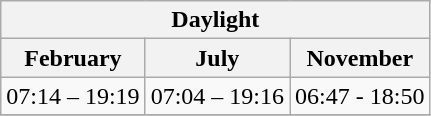<table class=wikitable>
<tr>
<th colspan=3>Daylight</th>
</tr>
<tr>
<th>February</th>
<th>July</th>
<th>November</th>
</tr>
<tr>
<td>07:14 – 19:19</td>
<td>07:04 – 19:16</td>
<td>06:47 - 18:50</td>
</tr>
<tr>
</tr>
</table>
